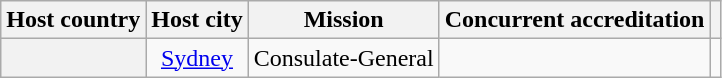<table class="wikitable plainrowheaders" style="text-align:center;">
<tr>
<th scope="col">Host country</th>
<th scope="col">Host city</th>
<th scope="col">Mission</th>
<th scope="col">Concurrent accreditation</th>
<th scope="col"></th>
</tr>
<tr>
<th scope="row"></th>
<td><a href='#'>Sydney</a></td>
<td>Consulate-General</td>
<td></td>
<td></td>
</tr>
</table>
